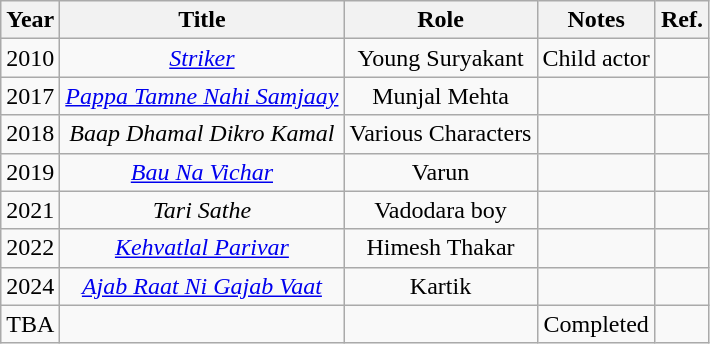<table class="wikitable sortable plainrowheaders" style="text-align: center;">
<tr>
<th scope="col">Year</th>
<th scope="col">Title</th>
<th scope="col">Role</th>
<th scope="col" class="unsortable">Notes</th>
<th scope="col" class="unsortable">Ref.</th>
</tr>
<tr 2000 Josh>
<td>2010</td>
<td><em><a href='#'>Striker</a></em></td>
<td>Young Suryakant</td>
<td>Child actor</td>
<td></td>
</tr>
<tr>
<td>2017</td>
<td><em><a href='#'>Pappa Tamne Nahi Samjaay</a></em></td>
<td>Munjal Mehta</td>
<td></td>
<td></td>
</tr>
<tr>
<td>2018</td>
<td><em>Baap Dhamal Dikro Kamal</em></td>
<td>Various Characters</td>
<td></td>
<td></td>
</tr>
<tr>
<td>2019</td>
<td><em><a href='#'>Bau Na Vichar</a></em></td>
<td>Varun</td>
<td></td>
<td></td>
</tr>
<tr>
<td>2021</td>
<td><em>Tari Sathe</em></td>
<td>Vadodara boy</td>
<td></td>
<td></td>
</tr>
<tr>
<td>2022</td>
<td><em><a href='#'>Kehvatlal Parivar</a></em></td>
<td>Himesh Thakar</td>
<td></td>
<td></td>
</tr>
<tr>
<td>2024</td>
<td><em><a href='#'>Ajab Raat Ni Gajab Vaat</a></em></td>
<td>Kartik</td>
<td></td>
<td></td>
</tr>
<tr>
<td>TBA</td>
<td></td>
<td></td>
<td>Completed</td>
<td></td>
</tr>
</table>
